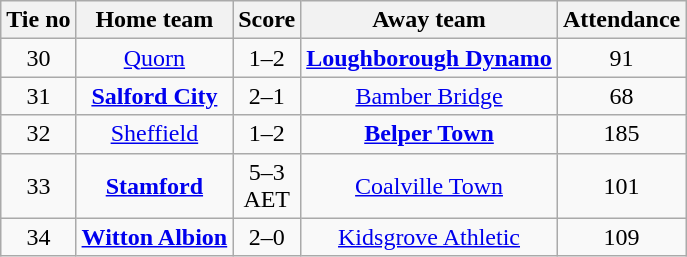<table class="wikitable" style="text-align: center">
<tr>
<th>Tie no</th>
<th>Home team</th>
<th>Score</th>
<th>Away team</th>
<th>Attendance</th>
</tr>
<tr>
<td>30</td>
<td><a href='#'>Quorn</a></td>
<td>1–2</td>
<td><strong><a href='#'>Loughborough Dynamo</a></strong></td>
<td>91</td>
</tr>
<tr>
<td>31</td>
<td><strong><a href='#'>Salford City</a></strong></td>
<td>2–1</td>
<td><a href='#'>Bamber Bridge</a></td>
<td>68</td>
</tr>
<tr>
<td>32</td>
<td><a href='#'>Sheffield</a></td>
<td>1–2</td>
<td><strong><a href='#'>Belper Town</a></strong></td>
<td>185</td>
</tr>
<tr>
<td>33</td>
<td><strong><a href='#'>Stamford</a></strong></td>
<td>5–3<br>AET</td>
<td><a href='#'>Coalville Town</a></td>
<td>101</td>
</tr>
<tr>
<td>34</td>
<td><strong><a href='#'>Witton Albion</a></strong></td>
<td>2–0</td>
<td><a href='#'>Kidsgrove Athletic</a></td>
<td>109</td>
</tr>
</table>
